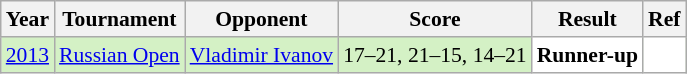<table class="sortable wikitable" style="font-size: 90%;">
<tr>
<th>Year</th>
<th>Tournament</th>
<th>Opponent</th>
<th>Score</th>
<th>Result</th>
<th>Ref</th>
</tr>
<tr style="background:#D4F1C5">
<td align="center"><a href='#'>2013</a></td>
<td align="left"><a href='#'>Russian Open</a></td>
<td align="left"> <a href='#'>Vladimir Ivanov</a></td>
<td align="left">17–21, 21–15, 14–21</td>
<td style="text-align:left; background:white"> <strong>Runner-up</strong></td>
<td style="text-align:center; background:white"></td>
</tr>
</table>
